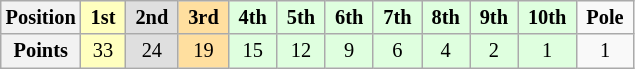<table class="wikitable" style="font-size:85%; text-align:center">
<tr>
<th>Position</th>
<td style="background:#FFFFBF;"> <strong>1st</strong> </td>
<td style="background:#DFDFDF;"> <strong>2nd</strong> </td>
<td style="background:#FFDF9F;"> <strong>3rd</strong> </td>
<td style="background:#DFFFDF;"> <strong>4th</strong> </td>
<td style="background:#DFFFDF;"> <strong>5th</strong> </td>
<td style="background:#DFFFDF;"> <strong>6th</strong> </td>
<td style="background:#DFFFDF;"> <strong>7th</strong> </td>
<td style="background:#DFFFDF;"> <strong>8th</strong> </td>
<td style="background:#DFFFDF;"> <strong>9th</strong> </td>
<td style="background:#DFFFDF;"> <strong>10th</strong> </td>
<td> <strong>Pole</strong> </td>
</tr>
<tr>
<th>Points</th>
<td style="background:#FFFFBF;">33</td>
<td style="background:#DFDFDF;">24</td>
<td style="background:#FFDF9F;">19</td>
<td style="background:#DFFFDF;">15</td>
<td style="background:#DFFFDF;">12</td>
<td style="background:#DFFFDF;">9</td>
<td style="background:#DFFFDF;">6</td>
<td style="background:#DFFFDF;">4</td>
<td style="background:#DFFFDF;">2</td>
<td style="background:#DFFFDF;">1</td>
<td>1</td>
</tr>
</table>
